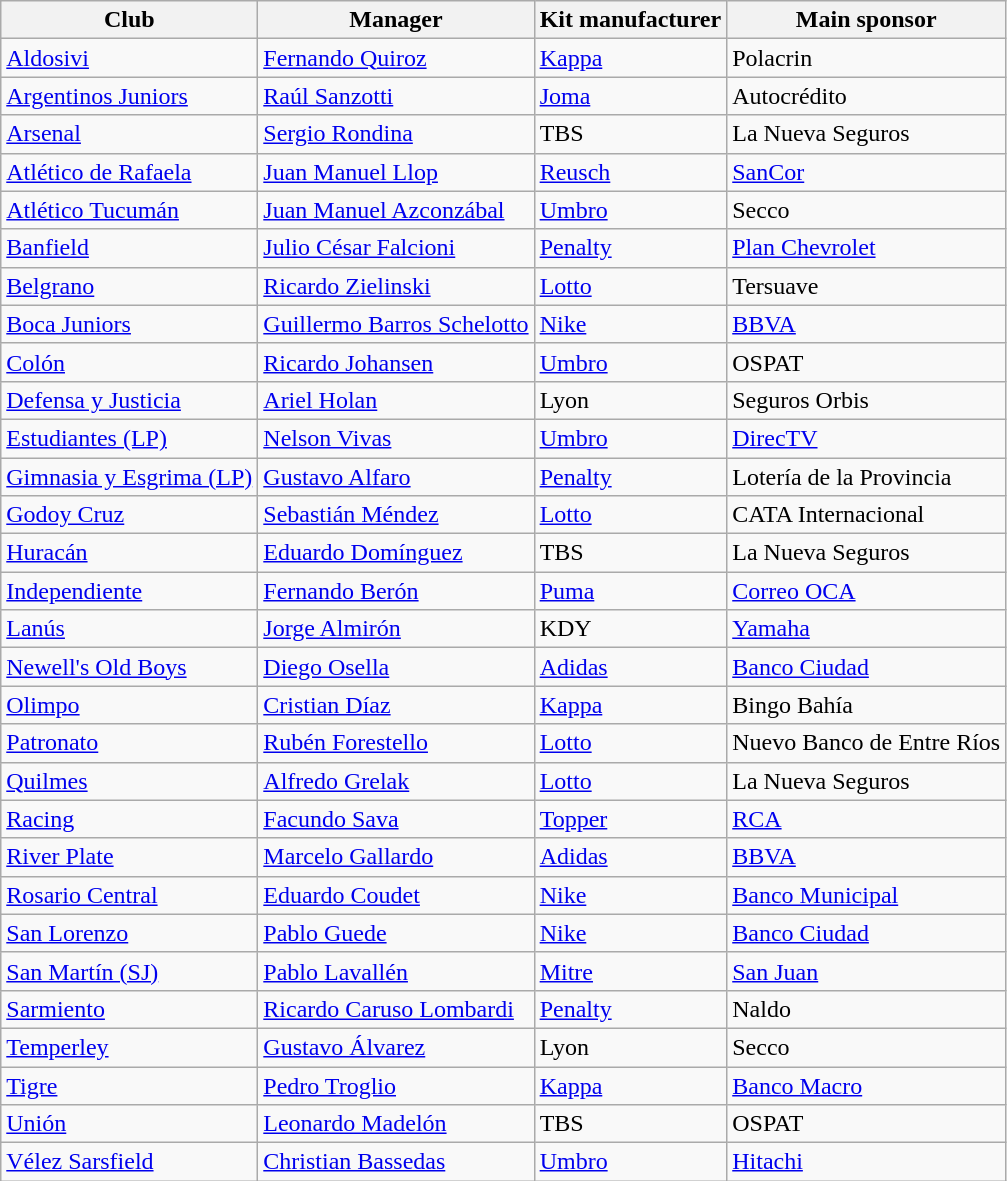<table class="wikitable sortable">
<tr>
<th>Club</th>
<th>Manager</th>
<th>Kit manufacturer</th>
<th>Main sponsor</th>
</tr>
<tr>
<td><a href='#'>Aldosivi</a></td>
<td> <a href='#'>Fernando Quiroz</a></td>
<td><a href='#'>Kappa</a></td>
<td>Polacrin</td>
</tr>
<tr>
<td><a href='#'>Argentinos Juniors</a></td>
<td> <a href='#'>Raúl Sanzotti</a></td>
<td><a href='#'>Joma</a></td>
<td>Autocrédito</td>
</tr>
<tr>
<td><a href='#'>Arsenal</a></td>
<td> <a href='#'>Sergio Rondina</a></td>
<td>TBS</td>
<td>La Nueva Seguros</td>
</tr>
<tr>
<td><a href='#'>Atlético de Rafaela</a></td>
<td> <a href='#'>Juan Manuel Llop</a></td>
<td><a href='#'>Reusch</a></td>
<td><a href='#'>SanCor</a></td>
</tr>
<tr>
<td><a href='#'>Atlético Tucumán</a></td>
<td> <a href='#'>Juan Manuel Azconzábal</a></td>
<td><a href='#'>Umbro</a></td>
<td>Secco</td>
</tr>
<tr>
<td><a href='#'>Banfield</a></td>
<td> <a href='#'>Julio César Falcioni</a></td>
<td><a href='#'>Penalty</a></td>
<td><a href='#'>Plan Chevrolet</a></td>
</tr>
<tr>
<td><a href='#'>Belgrano</a></td>
<td> <a href='#'>Ricardo Zielinski</a></td>
<td><a href='#'>Lotto</a></td>
<td>Tersuave</td>
</tr>
<tr>
<td><a href='#'>Boca Juniors</a></td>
<td> <a href='#'>Guillermo Barros Schelotto</a></td>
<td><a href='#'>Nike</a></td>
<td><a href='#'>BBVA</a></td>
</tr>
<tr>
<td><a href='#'>Colón</a></td>
<td> <a href='#'>Ricardo Johansen</a></td>
<td><a href='#'>Umbro</a></td>
<td>OSPAT</td>
</tr>
<tr>
<td><a href='#'>Defensa y Justicia</a></td>
<td> <a href='#'>Ariel Holan</a></td>
<td>Lyon</td>
<td>Seguros Orbis</td>
</tr>
<tr>
<td><a href='#'>Estudiantes (LP)</a></td>
<td> <a href='#'>Nelson Vivas</a></td>
<td><a href='#'>Umbro</a></td>
<td><a href='#'>DirecTV</a></td>
</tr>
<tr>
<td><a href='#'>Gimnasia y Esgrima (LP)</a></td>
<td> <a href='#'>Gustavo Alfaro</a></td>
<td><a href='#'>Penalty</a></td>
<td>Lotería de la Provincia</td>
</tr>
<tr>
<td><a href='#'>Godoy Cruz</a></td>
<td> <a href='#'>Sebastián Méndez</a></td>
<td><a href='#'>Lotto</a></td>
<td>CATA Internacional</td>
</tr>
<tr>
<td><a href='#'>Huracán</a></td>
<td> <a href='#'>Eduardo Domínguez</a></td>
<td>TBS</td>
<td>La Nueva Seguros</td>
</tr>
<tr>
<td><a href='#'>Independiente</a></td>
<td> <a href='#'>Fernando Berón</a></td>
<td><a href='#'>Puma</a></td>
<td><a href='#'>Correo OCA</a></td>
</tr>
<tr>
<td><a href='#'>Lanús</a></td>
<td> <a href='#'>Jorge Almirón</a></td>
<td>KDY</td>
<td><a href='#'>Yamaha</a></td>
</tr>
<tr>
<td><a href='#'>Newell's Old Boys</a></td>
<td> <a href='#'>Diego Osella</a></td>
<td><a href='#'>Adidas</a></td>
<td><a href='#'>Banco Ciudad</a></td>
</tr>
<tr>
<td><a href='#'>Olimpo</a></td>
<td> <a href='#'>Cristian Díaz</a></td>
<td><a href='#'>Kappa</a></td>
<td>Bingo Bahía</td>
</tr>
<tr>
<td><a href='#'>Patronato</a></td>
<td> <a href='#'>Rubén Forestello</a></td>
<td><a href='#'>Lotto</a></td>
<td>Nuevo Banco de Entre Ríos</td>
</tr>
<tr>
<td><a href='#'>Quilmes</a></td>
<td> <a href='#'>Alfredo Grelak</a></td>
<td><a href='#'>Lotto</a></td>
<td>La Nueva Seguros</td>
</tr>
<tr>
<td><a href='#'>Racing</a></td>
<td> <a href='#'>Facundo Sava</a></td>
<td><a href='#'>Topper</a></td>
<td><a href='#'>RCA</a></td>
</tr>
<tr>
<td><a href='#'>River Plate</a></td>
<td> <a href='#'>Marcelo Gallardo</a></td>
<td><a href='#'>Adidas</a></td>
<td><a href='#'>BBVA</a></td>
</tr>
<tr>
<td><a href='#'>Rosario Central</a></td>
<td> <a href='#'>Eduardo Coudet</a></td>
<td><a href='#'>Nike</a></td>
<td><a href='#'>Banco Municipal</a></td>
</tr>
<tr>
<td><a href='#'>San Lorenzo</a></td>
<td> <a href='#'>Pablo Guede</a></td>
<td><a href='#'>Nike</a></td>
<td><a href='#'>Banco Ciudad</a></td>
</tr>
<tr>
<td><a href='#'>San Martín (SJ)</a></td>
<td> <a href='#'>Pablo Lavallén</a></td>
<td><a href='#'>Mitre</a></td>
<td><a href='#'>San Juan</a></td>
</tr>
<tr>
<td><a href='#'>Sarmiento</a></td>
<td> <a href='#'>Ricardo Caruso Lombardi</a></td>
<td><a href='#'>Penalty</a></td>
<td>Naldo</td>
</tr>
<tr>
<td><a href='#'>Temperley</a></td>
<td> <a href='#'>Gustavo Álvarez</a></td>
<td>Lyon</td>
<td>Secco</td>
</tr>
<tr>
<td><a href='#'>Tigre</a></td>
<td> <a href='#'>Pedro Troglio</a></td>
<td><a href='#'>Kappa</a></td>
<td><a href='#'>Banco Macro</a></td>
</tr>
<tr>
<td><a href='#'>Unión</a></td>
<td> <a href='#'>Leonardo Madelón</a></td>
<td>TBS</td>
<td>OSPAT</td>
</tr>
<tr>
<td><a href='#'>Vélez Sarsfield</a></td>
<td> <a href='#'>Christian Bassedas</a></td>
<td><a href='#'>Umbro</a></td>
<td><a href='#'>Hitachi</a></td>
</tr>
</table>
